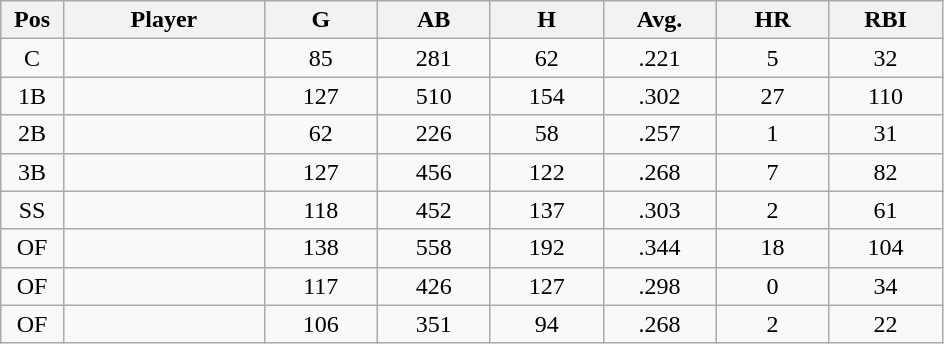<table class="wikitable sortable">
<tr>
<th bgcolor="#DDDDFF" width="5%">Pos</th>
<th bgcolor="#DDDDFF" width="16%">Player</th>
<th bgcolor="#DDDDFF" width="9%">G</th>
<th bgcolor="#DDDDFF" width="9%">AB</th>
<th bgcolor="#DDDDFF" width="9%">H</th>
<th bgcolor="#DDDDFF" width="9%">Avg.</th>
<th bgcolor="#DDDDFF" width="9%">HR</th>
<th bgcolor="#DDDDFF" width="9%">RBI</th>
</tr>
<tr align="center">
<td>C</td>
<td></td>
<td>85</td>
<td>281</td>
<td>62</td>
<td>.221</td>
<td>5</td>
<td>32</td>
</tr>
<tr align="center">
<td>1B</td>
<td></td>
<td>127</td>
<td>510</td>
<td>154</td>
<td>.302</td>
<td>27</td>
<td>110</td>
</tr>
<tr align="center">
<td>2B</td>
<td></td>
<td>62</td>
<td>226</td>
<td>58</td>
<td>.257</td>
<td>1</td>
<td>31</td>
</tr>
<tr align="center">
<td>3B</td>
<td></td>
<td>127</td>
<td>456</td>
<td>122</td>
<td>.268</td>
<td>7</td>
<td>82</td>
</tr>
<tr align="center">
<td>SS</td>
<td></td>
<td>118</td>
<td>452</td>
<td>137</td>
<td>.303</td>
<td>2</td>
<td>61</td>
</tr>
<tr align="center">
<td>OF</td>
<td></td>
<td>138</td>
<td>558</td>
<td>192</td>
<td>.344</td>
<td>18</td>
<td>104</td>
</tr>
<tr align="center">
<td>OF</td>
<td></td>
<td>117</td>
<td>426</td>
<td>127</td>
<td>.298</td>
<td>0</td>
<td>34</td>
</tr>
<tr align="center">
<td>OF</td>
<td></td>
<td>106</td>
<td>351</td>
<td>94</td>
<td>.268</td>
<td>2</td>
<td>22</td>
</tr>
</table>
